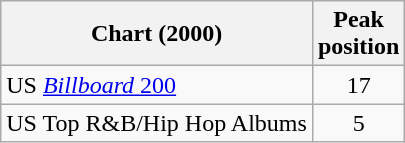<table class="wikitable">
<tr>
<th>Chart (2000)</th>
<th>Peak<br>position</th>
</tr>
<tr>
<td>US <a href='#'><em>Billboard</em> 200</a></td>
<td align="center">17</td>
</tr>
<tr>
<td>US Top R&B/Hip Hop Albums</td>
<td align="center">5</td>
</tr>
</table>
